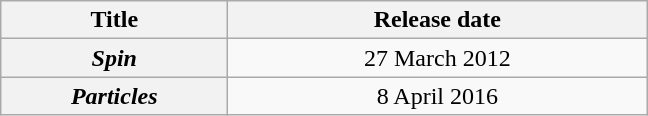<table class="wikitable plainrowheaders" style="text-align:center;">
<tr>
<th scope="col" style="width:9em;">Title</th>
<th scope="col" style="width:17em;">Release date</th>
</tr>
<tr>
<th scope="row"><em>Spin</em></th>
<td>27 March 2012</td>
</tr>
<tr>
<th scope="row"><em>Particles</em></th>
<td>8 April 2016</td>
</tr>
</table>
